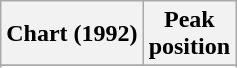<table class="wikitable sortable plainrowheaders">
<tr>
<th scope="col">Chart (1992)</th>
<th scope="col">Peak<br>position</th>
</tr>
<tr>
</tr>
<tr>
</tr>
</table>
